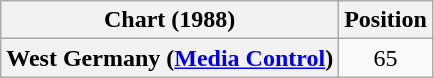<table class="wikitable plainrowheaders" style="text-align:center">
<tr>
<th>Chart (1988)</th>
<th>Position</th>
</tr>
<tr>
<th scope="row">West Germany (<a href='#'>Media Control</a>)</th>
<td>65</td>
</tr>
</table>
